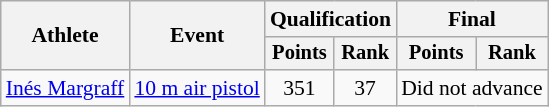<table class="wikitable" style="font-size:90%">
<tr>
<th rowspan="2">Athlete</th>
<th rowspan="2">Event</th>
<th colspan=2>Qualification</th>
<th colspan=2>Final</th>
</tr>
<tr style="font-size:95%">
<th>Points</th>
<th>Rank</th>
<th>Points</th>
<th>Rank</th>
</tr>
<tr align=center>
<td align=left><a href='#'>Inés Margraff</a></td>
<td align=left><a href='#'>10 m air pistol</a></td>
<td>351</td>
<td>37</td>
<td colspan=2>Did not advance</td>
</tr>
</table>
